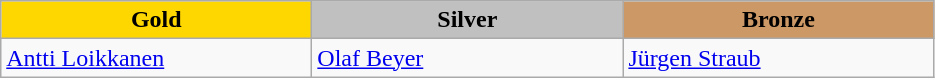<table class="wikitable" style="text-align:left">
<tr align="center">
<td width=200 bgcolor=gold><strong>Gold</strong></td>
<td width=200 bgcolor=silver><strong>Silver</strong></td>
<td width=200 bgcolor=CC9966><strong>Bronze</strong></td>
</tr>
<tr>
<td><a href='#'>Antti Loikkanen</a><br><em></em></td>
<td><a href='#'>Olaf Beyer</a><br><em></em></td>
<td><a href='#'>Jürgen Straub</a><br><em></em></td>
</tr>
</table>
